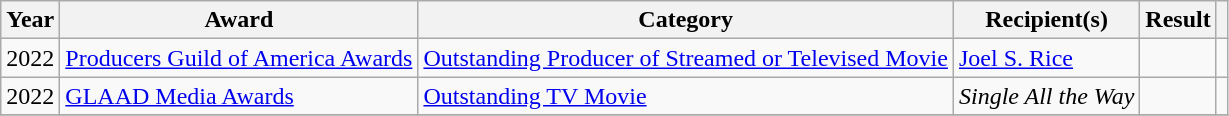<table class="wikitable plainrowheaders sortable">
<tr>
<th scope="col">Year</th>
<th scope="col">Award</th>
<th scope="col">Category</th>
<th scope="col">Recipient(s)</th>
<th scope="col">Result</th>
<th scope="col" class="unsortable"></th>
</tr>
<tr>
<td>2022</td>
<td><a href='#'>Producers Guild of America Awards</a></td>
<td><a href='#'>Outstanding Producer of Streamed or Televised Movie</a></td>
<td><a href='#'>Joel S. Rice</a></td>
<td></td>
<td style="text-align: center;"></td>
</tr>
<tr>
<td>2022</td>
<td><a href='#'>GLAAD Media Awards</a></td>
<td><a href='#'>Outstanding TV Movie</a></td>
<td><em>Single All the Way</em></td>
<td></td>
<td style="text-align: center;"></td>
</tr>
<tr>
</tr>
</table>
